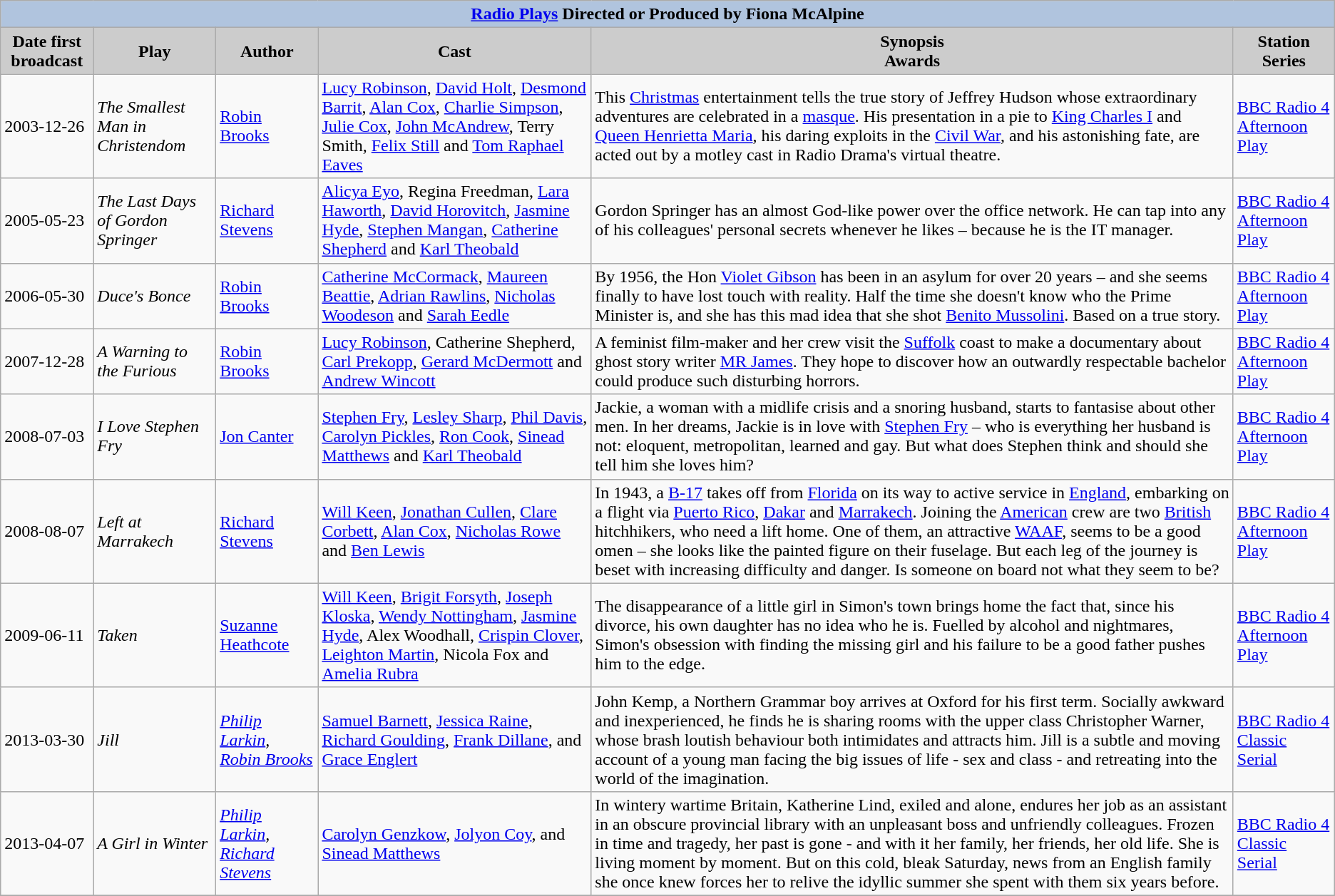<table class="wikitable">
<tr>
<th colspan=6 style="background:#B0C4DE;"><a href='#'>Radio Plays</a> Directed or Produced by Fiona McAlpine</th>
</tr>
<tr align="center">
<th style="background: #CCCCCC;">Date first broadcast</th>
<th style="background: #CCCCCC;">Play</th>
<th style="background: #CCCCCC;">Author</th>
<th style="background: #CCCCCC;">Cast</th>
<th style="background: #CCCCCC;">Synopsis<br>Awards</th>
<th style="background: #CCCCCC;">Station<br>Series<br></th>
</tr>
<tr id="The Smallest Man in Christendom">
<td>2003-12-26</td>
<td><em>The Smallest Man in Christendom</em></td>
<td><a href='#'>Robin Brooks</a></td>
<td><a href='#'>Lucy Robinson</a>, <a href='#'>David Holt</a>, <a href='#'>Desmond Barrit</a>, <a href='#'>Alan Cox</a>, <a href='#'>Charlie Simpson</a>, <a href='#'>Julie Cox</a>, <a href='#'>John McAndrew</a>, Terry Smith, <a href='#'>Felix Still</a> and <a href='#'>Tom Raphael Eaves</a></td>
<td>This <a href='#'>Christmas</a> entertainment tells the true story of Jeffrey Hudson whose extraordinary adventures are celebrated in a <a href='#'>masque</a>. His presentation in a pie to <a href='#'>King Charles I</a> and <a href='#'>Queen Henrietta Maria</a>, his daring exploits in the <a href='#'>Civil War</a>, and his astonishing fate, are acted out by a motley cast in Radio Drama's virtual theatre.</td>
<td><a href='#'>BBC Radio 4</a> <a href='#'>Afternoon Play</a></td>
</tr>
<tr id="The Last Days of Gordon Springer">
<td>2005-05-23</td>
<td><em>The Last Days of Gordon Springer</em></td>
<td><a href='#'>Richard Stevens</a></td>
<td><a href='#'>Alicya Eyo</a>, Regina Freedman, <a href='#'>Lara Haworth</a>, <a href='#'>David Horovitch</a>, <a href='#'>Jasmine Hyde</a>, <a href='#'>Stephen Mangan</a>, <a href='#'>Catherine Shepherd</a> and <a href='#'>Karl Theobald</a></td>
<td>Gordon Springer has an almost God-like power over the office network. He can tap into any of his colleagues' personal secrets whenever he likes – because he is the IT manager.</td>
<td><a href='#'>BBC Radio 4</a> <a href='#'>Afternoon Play</a></td>
</tr>
<tr id="Duce's Bonce">
<td>2006-05-30</td>
<td><em>Duce's Bonce</em></td>
<td><a href='#'>Robin Brooks</a></td>
<td><a href='#'>Catherine McCormack</a>, <a href='#'>Maureen Beattie</a>, <a href='#'>Adrian Rawlins</a>, <a href='#'>Nicholas Woodeson</a> and <a href='#'>Sarah Eedle</a></td>
<td>By 1956, the Hon <a href='#'>Violet Gibson</a> has been in an asylum for over 20 years – and she seems finally to have lost touch with reality. Half the time she doesn't know who the Prime Minister is, and she has this mad idea that she shot <a href='#'>Benito Mussolini</a>. Based on a true story.</td>
<td><a href='#'>BBC Radio 4</a> <a href='#'>Afternoon Play</a></td>
</tr>
<tr id="A Warning to the Furious">
<td>2007-12-28</td>
<td><em>A Warning to the Furious</em></td>
<td><a href='#'>Robin Brooks</a></td>
<td><a href='#'>Lucy Robinson</a>, Catherine Shepherd, <a href='#'>Carl Prekopp</a>, <a href='#'>Gerard McDermott</a> and <a href='#'>Andrew Wincott</a></td>
<td>A feminist film-maker and her crew visit the <a href='#'>Suffolk</a> coast to make a documentary about ghost story writer <a href='#'>MR James</a>. They hope to discover how an outwardly respectable bachelor could produce such disturbing horrors.</td>
<td><a href='#'>BBC Radio 4</a> <a href='#'>Afternoon Play</a></td>
</tr>
<tr id="I Love Stephen Fry">
<td>2008-07-03</td>
<td><em>I Love Stephen Fry</em></td>
<td><a href='#'>Jon Canter</a></td>
<td><a href='#'>Stephen Fry</a>, <a href='#'>Lesley Sharp</a>, <a href='#'>Phil Davis</a>, <a href='#'>Carolyn Pickles</a>, <a href='#'>Ron Cook</a>, <a href='#'>Sinead Matthews</a> and <a href='#'>Karl Theobald</a></td>
<td>Jackie, a woman with a midlife crisis and a snoring husband, starts to fantasise about other men. In her dreams, Jackie is in love with <a href='#'>Stephen Fry</a> – who is everything her husband is not: eloquent, metropolitan, learned and gay. But what does Stephen think and should she tell him she loves him?</td>
<td><a href='#'>BBC Radio 4</a> <a href='#'>Afternoon Play</a></td>
</tr>
<tr id="Left at Marrakech">
<td>2008-08-07</td>
<td><em>Left at Marrakech</em></td>
<td><a href='#'>Richard Stevens</a></td>
<td><a href='#'>Will Keen</a>, <a href='#'>Jonathan Cullen</a>, <a href='#'>Clare Corbett</a>, <a href='#'>Alan Cox</a>, <a href='#'>Nicholas Rowe</a> and <a href='#'>Ben Lewis</a></td>
<td>In 1943, a <a href='#'>B-17</a> takes off from <a href='#'>Florida</a> on its way to active service in <a href='#'>England</a>, embarking on a flight via <a href='#'>Puerto Rico</a>, <a href='#'>Dakar</a> and <a href='#'>Marrakech</a>. Joining the <a href='#'>American</a> crew are two <a href='#'>British</a> hitchhikers, who need a lift home. One of them, an attractive <a href='#'>WAAF</a>, seems to be a good omen – she looks like the painted figure on their fuselage. But each leg of the journey is beset with increasing difficulty and danger. Is someone on board not what they seem to be?</td>
<td><a href='#'>BBC Radio 4</a> <a href='#'>Afternoon Play</a></td>
</tr>
<tr id="Taken">
<td>2009-06-11</td>
<td><em>Taken</em></td>
<td><a href='#'>Suzanne Heathcote</a></td>
<td><a href='#'>Will Keen</a>, <a href='#'>Brigit Forsyth</a>, <a href='#'>Joseph Kloska</a>, <a href='#'>Wendy Nottingham</a>, <a href='#'>Jasmine Hyde</a>, Alex Woodhall, <a href='#'>Crispin Clover</a>, <a href='#'>Leighton Martin</a>, Nicola Fox and <a href='#'>Amelia Rubra</a></td>
<td>The disappearance of a little girl in Simon's town brings home the fact that, since his divorce, his own daughter has no idea who he is. Fuelled by alcohol and nightmares, Simon's obsession with finding the missing girl and his failure to be a good father pushes him to the edge.</td>
<td><a href='#'>BBC Radio 4</a> <a href='#'>Afternoon Play</a></td>
</tr>
<tr id="Jill">
<td>2013-03-30</td>
<td><em>Jill</em></td>
<td><em><a href='#'>Philip Larkin</a>, <a href='#'>Robin Brooks</a></em></td>
<td><a href='#'>Samuel Barnett</a>, <a href='#'>Jessica Raine</a>, <a href='#'>Richard Goulding</a>, <a href='#'>Frank Dillane</a>, and <a href='#'>Grace Englert</a></td>
<td>John Kemp, a Northern Grammar boy arrives at Oxford for his first term. Socially awkward and inexperienced, he finds he is sharing rooms with the upper class Christopher Warner, whose brash loutish behaviour both intimidates and attracts him. Jill is a subtle and moving account of a young man facing the big issues of life - sex and class - and retreating into the world of the imagination.</td>
<td><a href='#'>BBC Radio 4</a> <a href='#'>Classic Serial</a></td>
</tr>
<tr id=" A GIRL IN WINTER">
<td>2013-04-07</td>
<td><em>A Girl in Winter</em></td>
<td><em><a href='#'>Philip Larkin</a>, <a href='#'>Richard Stevens</a></em></td>
<td><a href='#'>Carolyn Genzkow</a>, <a href='#'>Jolyon Coy</a>, and <a href='#'>Sinead Matthews</a></td>
<td>In wintery wartime Britain, Katherine Lind, exiled and alone, endures her job as an assistant in an obscure provincial library with an unpleasant boss and unfriendly colleagues. Frozen in time and tragedy, her past is gone - and with it her family, her friends, her old life. She is living moment by moment. But on this cold, bleak Saturday, news from an English family she once knew forces her to relive the idyllic summer she spent with them six years before.</td>
<td><a href='#'>BBC Radio 4</a> <a href='#'>Classic Serial</a><br></td>
</tr>
<tr>
</tr>
</table>
